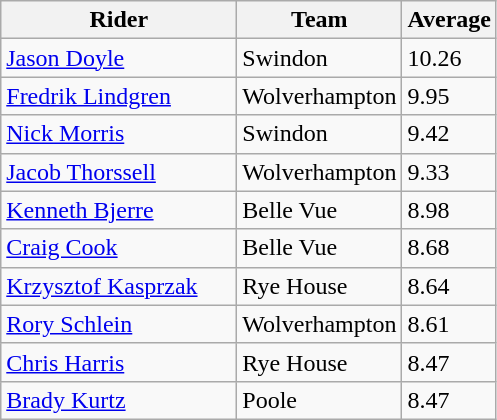<table class="wikitable" style="font-size: 100%">
<tr>
<th width=150>Rider</th>
<th width=100>Team</th>
<th width=30>Average</th>
</tr>
<tr>
<td align="left"> <a href='#'>Jason Doyle</a></td>
<td>Swindon</td>
<td>10.26</td>
</tr>
<tr>
<td align="left"> <a href='#'>Fredrik Lindgren</a></td>
<td>Wolverhampton</td>
<td>9.95</td>
</tr>
<tr>
<td align="left"> <a href='#'>Nick Morris</a></td>
<td>Swindon</td>
<td>9.42</td>
</tr>
<tr>
<td align="left"> <a href='#'>Jacob Thorssell</a></td>
<td>Wolverhampton</td>
<td>9.33</td>
</tr>
<tr>
<td align="left"> <a href='#'>Kenneth Bjerre</a></td>
<td>Belle Vue</td>
<td>8.98</td>
</tr>
<tr>
<td align="left"> <a href='#'>Craig Cook</a></td>
<td>Belle Vue</td>
<td>8.68</td>
</tr>
<tr>
<td align="left"> <a href='#'>Krzysztof Kasprzak</a></td>
<td>Rye House</td>
<td>8.64</td>
</tr>
<tr>
<td align="left"> <a href='#'>Rory Schlein</a></td>
<td>Wolverhampton</td>
<td>8.61</td>
</tr>
<tr>
<td align="left"> <a href='#'>Chris Harris</a></td>
<td>Rye House</td>
<td>8.47</td>
</tr>
<tr>
<td align="left"> <a href='#'>Brady Kurtz</a></td>
<td>Poole</td>
<td>8.47</td>
</tr>
</table>
